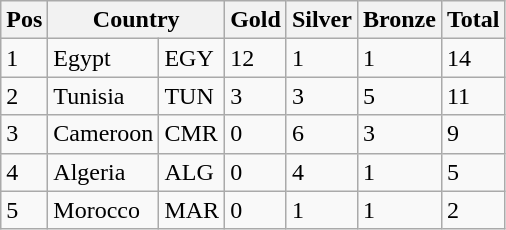<table class="wikitable">
<tr>
<th>Pos</th>
<th colspan="2">Country</th>
<th>Gold</th>
<th>Silver</th>
<th>Bronze</th>
<th>Total</th>
</tr>
<tr>
<td>1</td>
<td>Egypt</td>
<td>EGY</td>
<td>12</td>
<td>1</td>
<td>1</td>
<td>14</td>
</tr>
<tr>
<td>2</td>
<td>Tunisia</td>
<td>TUN</td>
<td>3</td>
<td>3</td>
<td>5</td>
<td>11</td>
</tr>
<tr>
<td>3</td>
<td>Cameroon</td>
<td>CMR</td>
<td>0</td>
<td>6</td>
<td>3</td>
<td>9</td>
</tr>
<tr>
<td>4</td>
<td>Algeria</td>
<td>ALG</td>
<td>0</td>
<td>4</td>
<td>1</td>
<td>5</td>
</tr>
<tr>
<td>5</td>
<td>Morocco</td>
<td>MAR</td>
<td>0</td>
<td>1</td>
<td>1</td>
<td>2</td>
</tr>
</table>
